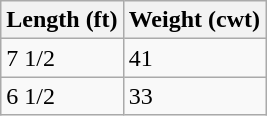<table class="wikitable">
<tr>
<th>Length (ft)</th>
<th>Weight (cwt)</th>
</tr>
<tr>
<td>7 1/2</td>
<td>41</td>
</tr>
<tr>
<td>6 1/2</td>
<td>33</td>
</tr>
</table>
